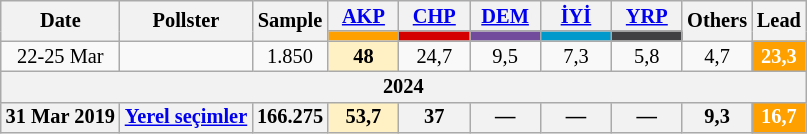<table class="wikitable mw-collapsible" style="text-align:center; font-size:85%; line-height:14px;">
<tr>
<th rowspan="2">Date</th>
<th rowspan="2">Pollster</th>
<th rowspan="2">Sample</th>
<th style="width:3em;"><a href='#'>AKP</a></th>
<th style="width:3em;"><a href='#'>CHP</a></th>
<th style="width:3em;"><a href='#'>DEM</a></th>
<th style="width:3em;"><a href='#'>İYİ</a></th>
<th style="width:3em;"><a href='#'>YRP</a></th>
<th rowspan="2">Others</th>
<th rowspan="2">Lead</th>
</tr>
<tr>
<th style="background:#fda000;"></th>
<th style="background:#d40000;"></th>
<th style="background:#734B9C;"></th>
<th style="background:#0099cc;"></th>
<th style="background:#414042;"></th>
</tr>
<tr>
<td>22-25 Mar</td>
<td></td>
<td>1.850</td>
<td style="background:#FFF1C4"><strong>48</strong></td>
<td>24,7</td>
<td>9,5</td>
<td>7,3</td>
<td>5,8</td>
<td>4,7</td>
<th style="background:#fda000; color:white;">23,3</th>
</tr>
<tr>
<th colspan="10">2024</th>
</tr>
<tr>
<th>31 Mar 2019</th>
<th><a href='#'>Yerel seçimler</a></th>
<th>166.275</th>
<th style="background:#FFF1C4">53,7</th>
<th>37</th>
<th>—</th>
<th>—</th>
<th>—</th>
<th>9,3</th>
<th style="background:#fda000; color:white;">16,7</th>
</tr>
</table>
